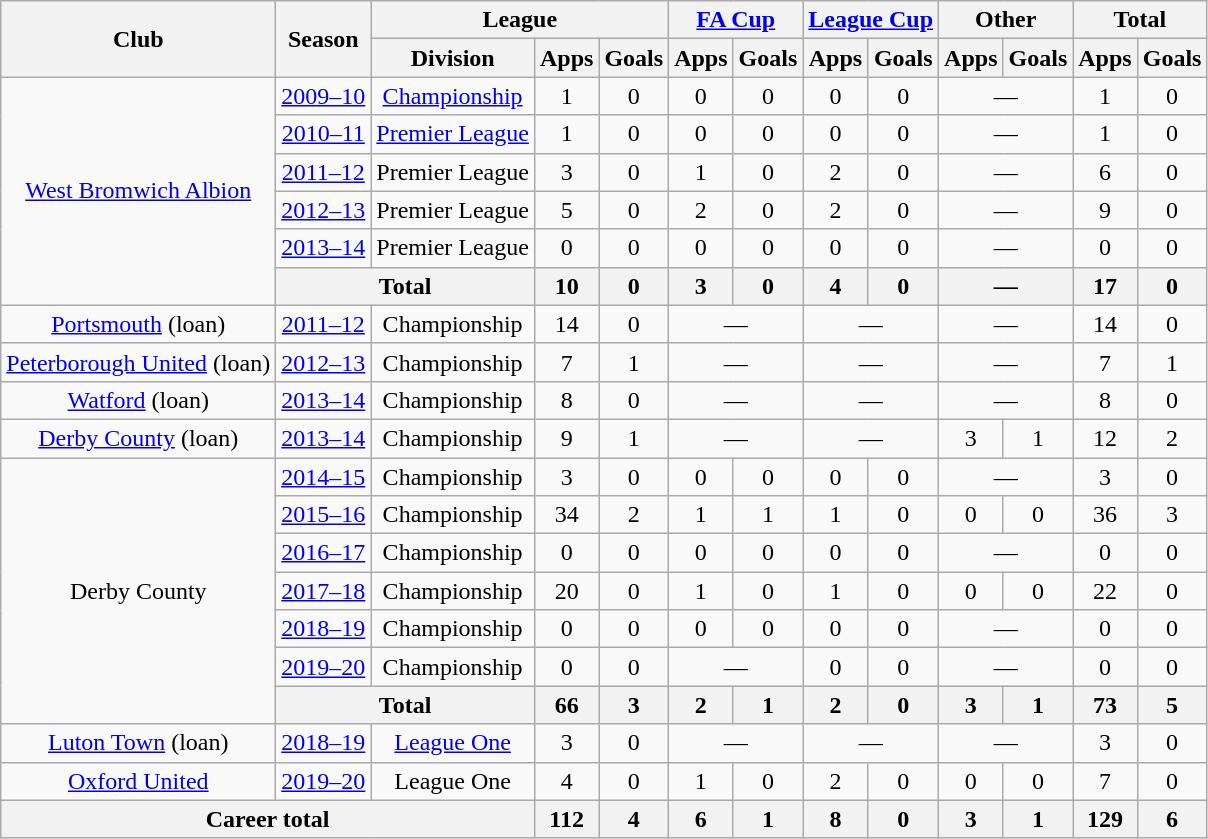<table class=wikitable style=text-align:center>
<tr>
<th rowspan=2>Club</th>
<th rowspan=2>Season</th>
<th colspan=3>League</th>
<th colspan=2><a href='#'>FA Cup</a></th>
<th colspan=2><a href='#'>League Cup</a></th>
<th colspan=2>Other</th>
<th colspan=2>Total</th>
</tr>
<tr>
<th>Division</th>
<th>Apps</th>
<th>Goals</th>
<th>Apps</th>
<th>Goals</th>
<th>Apps</th>
<th>Goals</th>
<th>Apps</th>
<th>Goals</th>
<th>Apps</th>
<th>Goals</th>
</tr>
<tr>
<td rowspan=6><a href='#'>West Bromwich Albion</a></td>
<td><a href='#'>2009–10</a></td>
<td><a href='#'>Championship</a></td>
<td>1</td>
<td>0</td>
<td>0</td>
<td>0</td>
<td>0</td>
<td>0</td>
<td colspan=2>—</td>
<td>1</td>
<td>0</td>
</tr>
<tr>
<td><a href='#'>2010–11</a></td>
<td><a href='#'>Premier League</a></td>
<td>1</td>
<td>0</td>
<td>0</td>
<td>0</td>
<td>0</td>
<td>0</td>
<td colspan=2>—</td>
<td>1</td>
<td>0</td>
</tr>
<tr>
<td><a href='#'>2011–12</a></td>
<td>Premier League</td>
<td>3</td>
<td>0</td>
<td>1</td>
<td>0</td>
<td>2</td>
<td>0</td>
<td colspan=2>—</td>
<td>6</td>
<td>0</td>
</tr>
<tr>
<td><a href='#'>2012–13</a></td>
<td>Premier League</td>
<td>5</td>
<td>0</td>
<td>2</td>
<td>0</td>
<td>2</td>
<td>0</td>
<td colspan=2>—</td>
<td>9</td>
<td>0</td>
</tr>
<tr>
<td><a href='#'>2013–14</a></td>
<td>Premier League</td>
<td>0</td>
<td>0</td>
<td>0</td>
<td>0</td>
<td>0</td>
<td>0</td>
<td colspan=2>—</td>
<td>0</td>
<td>0</td>
</tr>
<tr>
<th colspan=2>Total</th>
<th>10</th>
<th>0</th>
<th>3</th>
<th>0</th>
<th>4</th>
<th>0</th>
<th colspan=2>—</th>
<th>17</th>
<th>0</th>
</tr>
<tr>
<td><a href='#'>Portsmouth</a> (loan)</td>
<td><a href='#'>2011–12</a></td>
<td>Championship</td>
<td>14</td>
<td>0</td>
<td colspan=2>—</td>
<td colspan=2>—</td>
<td colspan=2>—</td>
<td>14</td>
<td>0</td>
</tr>
<tr>
<td><a href='#'>Peterborough United</a> (loan)</td>
<td><a href='#'>2012–13</a></td>
<td>Championship</td>
<td>7</td>
<td>1</td>
<td colspan=2>—</td>
<td colspan=2>—</td>
<td colspan=2>—</td>
<td>7</td>
<td>1</td>
</tr>
<tr>
<td><a href='#'>Watford</a> (loan)</td>
<td><a href='#'>2013–14</a></td>
<td>Championship</td>
<td>8</td>
<td>0</td>
<td colspan=2>—</td>
<td colspan=2>—</td>
<td colspan=2>—</td>
<td>8</td>
<td>0</td>
</tr>
<tr>
<td><a href='#'>Derby County</a> (loan)</td>
<td><a href='#'>2013–14</a></td>
<td>Championship</td>
<td>9</td>
<td>1</td>
<td colspan=2>—</td>
<td colspan=2>—</td>
<td>3</td>
<td>1</td>
<td>12</td>
<td>2</td>
</tr>
<tr>
<td rowspan=7>Derby County</td>
<td><a href='#'>2014–15</a></td>
<td>Championship</td>
<td>3</td>
<td>0</td>
<td>0</td>
<td>0</td>
<td>0</td>
<td>0</td>
<td colspan=2>—</td>
<td>3</td>
<td>0</td>
</tr>
<tr>
<td><a href='#'>2015–16</a></td>
<td>Championship</td>
<td>34</td>
<td>2</td>
<td>1</td>
<td>1</td>
<td>1</td>
<td>0</td>
<td>0</td>
<td>0</td>
<td>36</td>
<td>3</td>
</tr>
<tr>
<td><a href='#'>2016–17</a></td>
<td>Championship</td>
<td>0</td>
<td>0</td>
<td>0</td>
<td>0</td>
<td>0</td>
<td>0</td>
<td colspan=2>—</td>
<td>0</td>
<td>0</td>
</tr>
<tr>
<td><a href='#'>2017–18</a></td>
<td>Championship</td>
<td>20</td>
<td>0</td>
<td>1</td>
<td>0</td>
<td>1</td>
<td>0</td>
<td>0</td>
<td>0</td>
<td>22</td>
<td>0</td>
</tr>
<tr>
<td><a href='#'>2018–19</a></td>
<td>Championship</td>
<td>0</td>
<td>0</td>
<td>0</td>
<td>0</td>
<td>0</td>
<td>0</td>
<td colspan=2>—</td>
<td>0</td>
<td>0</td>
</tr>
<tr>
<td><a href='#'>2019–20</a></td>
<td>Championship</td>
<td>0</td>
<td>0</td>
<td colspan=2>—</td>
<td>0</td>
<td>0</td>
<td colspan=2>—</td>
<td>0</td>
<td>0</td>
</tr>
<tr>
<th colspan=2>Total</th>
<th>66</th>
<th>3</th>
<th>2</th>
<th>1</th>
<th>2</th>
<th>0</th>
<th>3</th>
<th>1</th>
<th>73</th>
<th>5</th>
</tr>
<tr>
<td><a href='#'>Luton Town</a> (loan)</td>
<td><a href='#'>2018–19</a></td>
<td><a href='#'>League One</a></td>
<td>3</td>
<td>0</td>
<td colspan=2>—</td>
<td colspan=2>—</td>
<td colspan=2>—</td>
<td>3</td>
<td>0</td>
</tr>
<tr>
<td><a href='#'>Oxford United</a></td>
<td><a href='#'>2019–20</a></td>
<td>League One</td>
<td>4</td>
<td>0</td>
<td>1</td>
<td>0</td>
<td>2</td>
<td>0</td>
<td>0</td>
<td>0</td>
<td>7</td>
<td>0</td>
</tr>
<tr>
<th colspan=3>Career total</th>
<th>112</th>
<th>4</th>
<th>6</th>
<th>1</th>
<th>8</th>
<th>0</th>
<th>3</th>
<th>1</th>
<th>129</th>
<th>6</th>
</tr>
</table>
